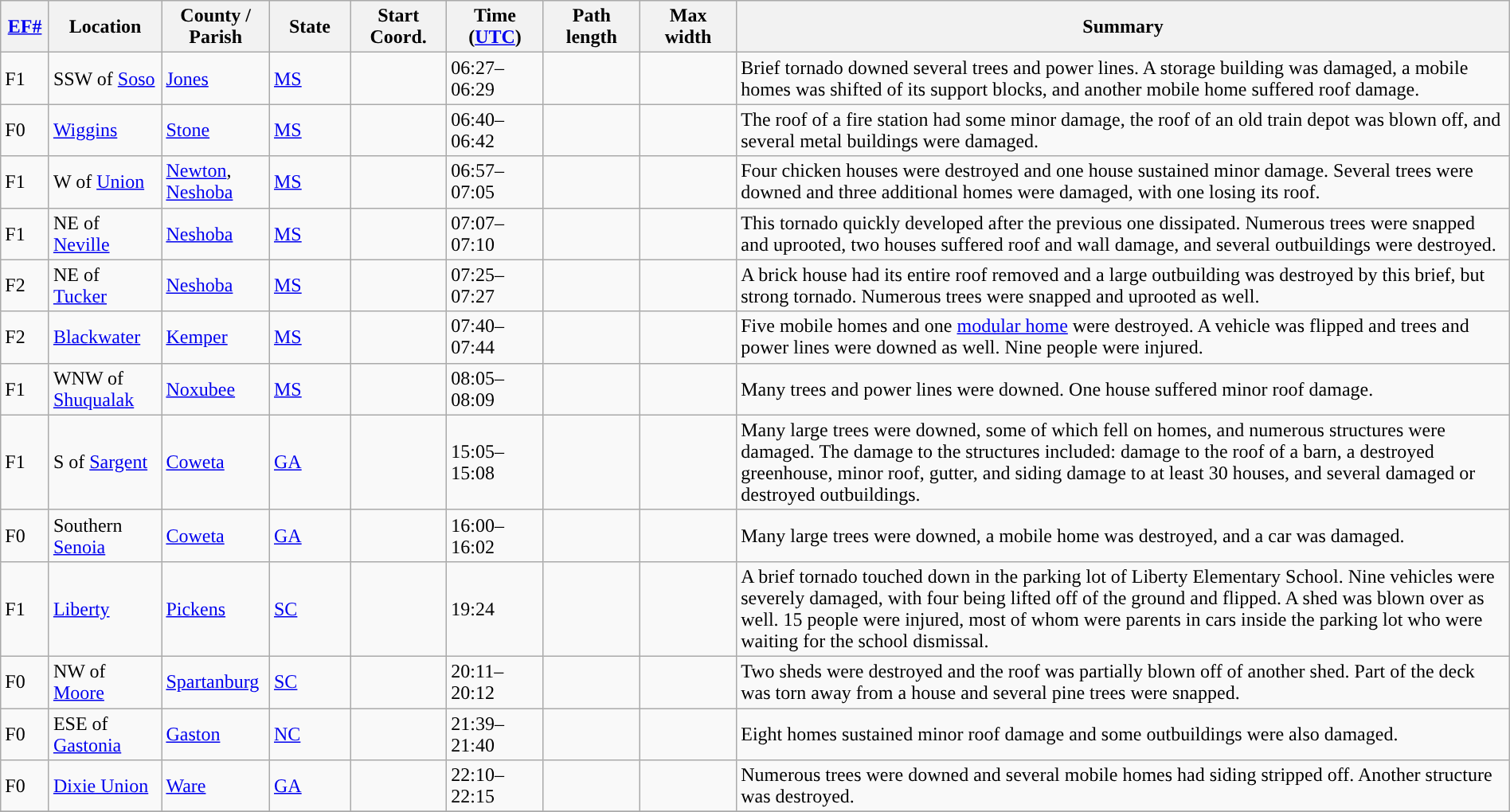<table class="wikitable sortable" style="width:100%;">
<tr>
<th scope="col"  style="width:3%; text-align:center;"><a href='#'>EF#</a></th>
<th scope="col"  style="width:7%; text-align:center;" class="unsortable">Location</th>
<th scope="col"  style="width:6%; text-align:center;" class="unsortable">County / Parish</th>
<th scope="col"  style="width:5%; text-align:center;">State</th>
<th scope="col"  style="width:6%; text-align:center;">Start Coord.</th>
<th scope="col"  style="width:6%; text-align:center;">Time (<a href='#'>UTC</a>)</th>
<th scope="col"  style="width:6%; text-align:center;">Path length</th>
<th scope="col"  style="width:6%; text-align:center;">Max width</th>
<th scope="col" class="unsortable" style="width:48%; text-align:center;">Summary</th>
</tr>
<tr>
<td>F1</td>
<td>SSW of <a href='#'>Soso</a></td>
<td><a href='#'>Jones</a></td>
<td><a href='#'>MS</a></td>
<td></td>
<td>06:27–06:29</td>
<td></td>
<td></td>
<td>Brief tornado downed several trees and power lines. A storage building was damaged, a mobile homes was shifted of its support blocks, and another mobile home suffered roof damage.</td>
</tr>
<tr>
<td>F0</td>
<td><a href='#'>Wiggins</a></td>
<td><a href='#'>Stone</a></td>
<td><a href='#'>MS</a></td>
<td></td>
<td>06:40–06:42</td>
<td></td>
<td></td>
<td>The roof of a fire station had some minor damage, the roof of an old train depot was blown off, and several metal buildings were damaged.</td>
</tr>
<tr>
<td>F1</td>
<td>W of <a href='#'>Union</a></td>
<td><a href='#'>Newton</a>, <a href='#'>Neshoba</a></td>
<td><a href='#'>MS</a></td>
<td></td>
<td>06:57–07:05</td>
<td></td>
<td></td>
<td>Four chicken houses were destroyed and one house sustained minor damage. Several trees were downed and three additional homes were damaged, with one losing its roof.</td>
</tr>
<tr>
<td>F1</td>
<td>NE of <a href='#'>Neville</a></td>
<td><a href='#'>Neshoba</a></td>
<td><a href='#'>MS</a></td>
<td></td>
<td>07:07–07:10</td>
<td></td>
<td></td>
<td>This tornado quickly developed after the previous one dissipated. Numerous trees were snapped and uprooted, two houses suffered roof and wall damage, and several outbuildings were destroyed.</td>
</tr>
<tr>
<td>F2</td>
<td>NE of <a href='#'>Tucker</a></td>
<td><a href='#'>Neshoba</a></td>
<td><a href='#'>MS</a></td>
<td></td>
<td>07:25–07:27</td>
<td></td>
<td></td>
<td>A brick house had its entire roof removed and a large outbuilding was destroyed by this brief, but strong tornado. Numerous trees were snapped and uprooted as well.</td>
</tr>
<tr>
<td>F2</td>
<td><a href='#'>Blackwater</a></td>
<td><a href='#'>Kemper</a></td>
<td><a href='#'>MS</a></td>
<td></td>
<td>07:40–07:44</td>
<td></td>
<td></td>
<td>Five mobile homes and one <a href='#'>modular home</a> were destroyed. A vehicle was flipped and trees and power lines were downed as well. Nine people were injured.</td>
</tr>
<tr>
<td>F1</td>
<td>WNW of <a href='#'>Shuqualak</a></td>
<td><a href='#'>Noxubee</a></td>
<td><a href='#'>MS</a></td>
<td></td>
<td>08:05–08:09</td>
<td></td>
<td></td>
<td>Many trees and power lines were downed. One house suffered minor roof damage.</td>
</tr>
<tr>
<td>F1</td>
<td>S of <a href='#'>Sargent</a></td>
<td><a href='#'>Coweta</a></td>
<td><a href='#'>GA</a></td>
<td></td>
<td>15:05–15:08</td>
<td></td>
<td></td>
<td>Many large trees were downed, some of which fell on homes, and numerous structures were damaged. The damage to the structures included: damage to the roof of a barn, a destroyed greenhouse, minor roof, gutter, and siding damage to at least 30 houses, and several damaged or destroyed outbuildings.</td>
</tr>
<tr>
<td>F0</td>
<td>Southern <a href='#'>Senoia</a></td>
<td><a href='#'>Coweta</a></td>
<td><a href='#'>GA</a></td>
<td></td>
<td>16:00–16:02</td>
<td></td>
<td></td>
<td>Many large trees were downed, a mobile home was destroyed, and a car was damaged.</td>
</tr>
<tr>
<td>F1</td>
<td><a href='#'>Liberty</a></td>
<td><a href='#'>Pickens</a></td>
<td><a href='#'>SC</a></td>
<td></td>
<td>19:24</td>
<td></td>
<td></td>
<td>A brief tornado touched down in the parking lot of Liberty Elementary School. Nine vehicles were severely damaged, with four being lifted off of the ground and flipped. A shed was blown over as well. 15 people were injured, most of whom were parents in cars inside the parking lot who were waiting for the school dismissal.</td>
</tr>
<tr>
<td>F0</td>
<td>NW of <a href='#'>Moore</a></td>
<td><a href='#'>Spartanburg</a></td>
<td><a href='#'>SC</a></td>
<td></td>
<td>20:11–20:12</td>
<td></td>
<td></td>
<td>Two sheds were destroyed and the roof was partially blown off of another shed. Part of the deck was torn away from a house and several pine trees were snapped.</td>
</tr>
<tr>
<td>F0</td>
<td>ESE of <a href='#'>Gastonia</a></td>
<td><a href='#'>Gaston</a></td>
<td><a href='#'>NC</a></td>
<td></td>
<td>21:39–21:40</td>
<td></td>
<td></td>
<td>Eight homes sustained minor roof damage and some outbuildings were also damaged.</td>
</tr>
<tr>
<td>F0</td>
<td><a href='#'>Dixie Union</a></td>
<td><a href='#'>Ware</a></td>
<td><a href='#'>GA</a></td>
<td></td>
<td>22:10–22:15</td>
<td></td>
<td></td>
<td>Numerous trees were downed and several mobile homes had siding stripped off. Another structure was destroyed.</td>
</tr>
<tr>
</tr>
</table>
